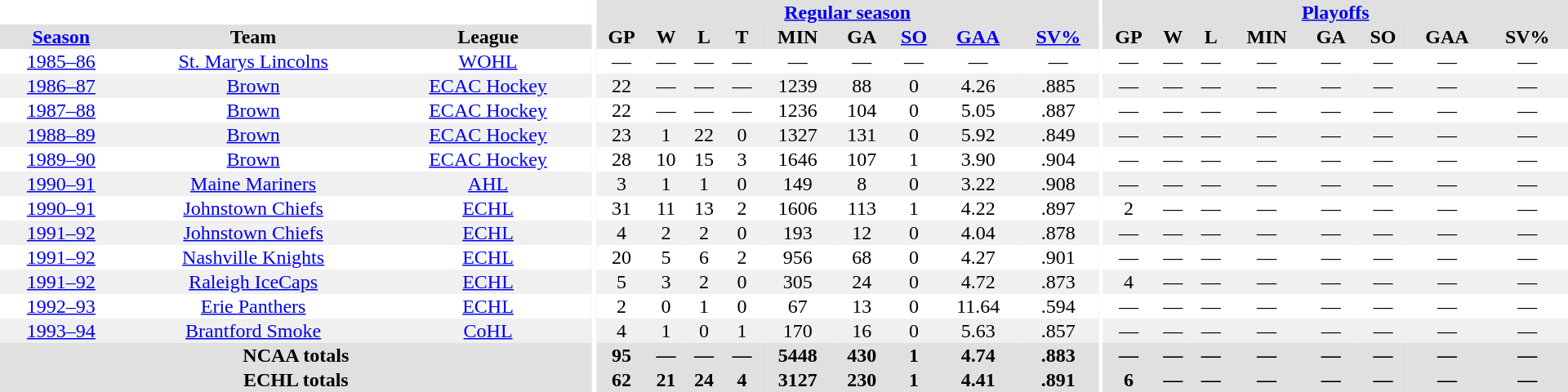<table border="0" cellpadding="1" cellspacing="0" style="text-align:center; width:80em">
<tr bgcolor="#e0e0e0">
<th colspan="3" bgcolor="#ffffff"></th>
<th rowspan="99" bgcolor="#ffffff"></th>
<th colspan="9"><a href='#'>Regular season</a></th>
<th rowspan="99" bgcolor="#ffffff"></th>
<th colspan="8"><a href='#'>Playoffs</a></th>
</tr>
<tr bgcolor="#e0e0e0">
<th><a href='#'>Season</a></th>
<th>Team</th>
<th>League</th>
<th>GP</th>
<th>W</th>
<th>L</th>
<th>T</th>
<th>MIN</th>
<th>GA</th>
<th><a href='#'>SO</a></th>
<th><a href='#'>GAA</a></th>
<th><a href='#'>SV%</a></th>
<th>GP</th>
<th>W</th>
<th>L</th>
<th>MIN</th>
<th>GA</th>
<th>SO</th>
<th>GAA</th>
<th>SV%</th>
</tr>
<tr>
<td><a href='#'>1985–86</a></td>
<td><a href='#'>St. Marys Lincolns</a></td>
<td><a href='#'>WOHL</a></td>
<td>—</td>
<td>—</td>
<td>—</td>
<td>—</td>
<td>—</td>
<td>—</td>
<td>—</td>
<td>—</td>
<td>—</td>
<td>—</td>
<td>—</td>
<td>—</td>
<td>—</td>
<td>—</td>
<td>—</td>
<td>—</td>
<td>—</td>
</tr>
<tr bgcolor="f0f0f0">
<td><a href='#'>1986–87</a></td>
<td><a href='#'>Brown</a></td>
<td><a href='#'>ECAC Hockey</a></td>
<td>22</td>
<td>—</td>
<td>—</td>
<td>—</td>
<td>1239</td>
<td>88</td>
<td>0</td>
<td>4.26</td>
<td>.885</td>
<td>—</td>
<td>—</td>
<td>—</td>
<td>—</td>
<td>—</td>
<td>—</td>
<td>—</td>
<td>—</td>
</tr>
<tr>
<td><a href='#'>1987–88</a></td>
<td><a href='#'>Brown</a></td>
<td><a href='#'>ECAC Hockey</a></td>
<td>22</td>
<td>—</td>
<td>—</td>
<td>—</td>
<td>1236</td>
<td>104</td>
<td>0</td>
<td>5.05</td>
<td>.887</td>
<td>—</td>
<td>—</td>
<td>—</td>
<td>—</td>
<td>—</td>
<td>—</td>
<td>—</td>
<td>—</td>
</tr>
<tr bgcolor="f0f0f0">
<td><a href='#'>1988–89</a></td>
<td><a href='#'>Brown</a></td>
<td><a href='#'>ECAC Hockey</a></td>
<td>23</td>
<td>1</td>
<td>22</td>
<td>0</td>
<td>1327</td>
<td>131</td>
<td>0</td>
<td>5.92</td>
<td>.849</td>
<td>—</td>
<td>—</td>
<td>—</td>
<td>—</td>
<td>—</td>
<td>—</td>
<td>—</td>
<td>—</td>
</tr>
<tr>
<td><a href='#'>1989–90</a></td>
<td><a href='#'>Brown</a></td>
<td><a href='#'>ECAC Hockey</a></td>
<td>28</td>
<td>10</td>
<td>15</td>
<td>3</td>
<td>1646</td>
<td>107</td>
<td>1</td>
<td>3.90</td>
<td>.904</td>
<td>—</td>
<td>—</td>
<td>—</td>
<td>—</td>
<td>—</td>
<td>—</td>
<td>—</td>
<td>—</td>
</tr>
<tr bgcolor="f0f0f0">
<td><a href='#'>1990–91</a></td>
<td><a href='#'>Maine Mariners</a></td>
<td><a href='#'>AHL</a></td>
<td>3</td>
<td>1</td>
<td>1</td>
<td>0</td>
<td>149</td>
<td>8</td>
<td>0</td>
<td>3.22</td>
<td>.908</td>
<td>—</td>
<td>—</td>
<td>—</td>
<td>—</td>
<td>—</td>
<td>—</td>
<td>—</td>
<td>—</td>
</tr>
<tr>
<td><a href='#'>1990–91</a></td>
<td><a href='#'>Johnstown Chiefs</a></td>
<td><a href='#'>ECHL</a></td>
<td>31</td>
<td>11</td>
<td>13</td>
<td>2</td>
<td>1606</td>
<td>113</td>
<td>1</td>
<td>4.22</td>
<td>.897</td>
<td>2</td>
<td>—</td>
<td>—</td>
<td>—</td>
<td>—</td>
<td>—</td>
<td>—</td>
<td>—</td>
</tr>
<tr bgcolor="f0f0f0">
<td><a href='#'>1991–92</a></td>
<td><a href='#'>Johnstown Chiefs</a></td>
<td><a href='#'>ECHL</a></td>
<td>4</td>
<td>2</td>
<td>2</td>
<td>0</td>
<td>193</td>
<td>12</td>
<td>0</td>
<td>4.04</td>
<td>.878</td>
<td>—</td>
<td>—</td>
<td>—</td>
<td>—</td>
<td>—</td>
<td>—</td>
<td>—</td>
<td>—</td>
</tr>
<tr>
<td><a href='#'>1991–92</a></td>
<td><a href='#'>Nashville Knights</a></td>
<td><a href='#'>ECHL</a></td>
<td>20</td>
<td>5</td>
<td>6</td>
<td>2</td>
<td>956</td>
<td>68</td>
<td>0</td>
<td>4.27</td>
<td>.901</td>
<td>—</td>
<td>—</td>
<td>—</td>
<td>—</td>
<td>—</td>
<td>—</td>
<td>—</td>
<td>—</td>
</tr>
<tr bgcolor="f0f0f0">
<td><a href='#'>1991–92</a></td>
<td><a href='#'>Raleigh IceCaps</a></td>
<td><a href='#'>ECHL</a></td>
<td>5</td>
<td>3</td>
<td>2</td>
<td>0</td>
<td>305</td>
<td>24</td>
<td>0</td>
<td>4.72</td>
<td>.873</td>
<td>4</td>
<td>—</td>
<td>—</td>
<td>—</td>
<td>—</td>
<td>—</td>
<td>—</td>
<td>—</td>
</tr>
<tr>
<td><a href='#'>1992–93</a></td>
<td><a href='#'>Erie Panthers</a></td>
<td><a href='#'>ECHL</a></td>
<td>2</td>
<td>0</td>
<td>1</td>
<td>0</td>
<td>67</td>
<td>13</td>
<td>0</td>
<td>11.64</td>
<td>.594</td>
<td>—</td>
<td>—</td>
<td>—</td>
<td>—</td>
<td>—</td>
<td>—</td>
<td>—</td>
<td>—</td>
</tr>
<tr bgcolor="f0f0f0">
<td><a href='#'>1993–94</a></td>
<td><a href='#'>Brantford Smoke</a></td>
<td><a href='#'>CoHL</a></td>
<td>4</td>
<td>1</td>
<td>0</td>
<td>1</td>
<td>170</td>
<td>16</td>
<td>0</td>
<td>5.63</td>
<td>.857</td>
<td>—</td>
<td>—</td>
<td>—</td>
<td>—</td>
<td>—</td>
<td>—</td>
<td>—</td>
<td>—</td>
</tr>
<tr bgcolor="#e0e0e0">
<th colspan="3">NCAA totals</th>
<th>95</th>
<th>—</th>
<th>—</th>
<th>—</th>
<th>5448</th>
<th>430</th>
<th>1</th>
<th>4.74</th>
<th>.883</th>
<th>—</th>
<th>—</th>
<th>—</th>
<th>—</th>
<th>—</th>
<th>—</th>
<th>—</th>
<th>—</th>
</tr>
<tr bgcolor="#e0e0e0">
<th colspan="3">ECHL totals</th>
<th>62</th>
<th>21</th>
<th>24</th>
<th>4</th>
<th>3127</th>
<th>230</th>
<th>1</th>
<th>4.41</th>
<th>.891</th>
<th>6</th>
<th>—</th>
<th>—</th>
<th>—</th>
<th>—</th>
<th>—</th>
<th>—</th>
<th>—</th>
</tr>
</table>
